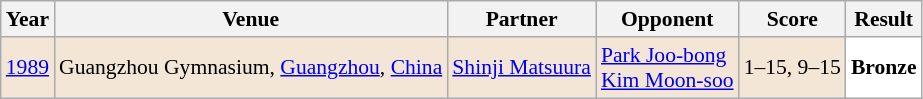<table class="sortable wikitable" style="font-size: 90%;">
<tr>
<th>Year</th>
<th>Venue</th>
<th>Partner</th>
<th>Opponent</th>
<th>Score</th>
<th>Result</th>
</tr>
<tr style="background:#F3E6D7">
<td align="center"><a href='#'>1989</a></td>
<td align="left">Guangzhou Gymnasium, <a href='#'>Guangzhou</a>, <a href='#'>China</a></td>
<td align="left"> <a href='#'>Shinji Matsuura</a></td>
<td align="left"> <a href='#'>Park Joo-bong</a> <br>  <a href='#'>Kim Moon-soo</a></td>
<td align="left">1–15, 9–15</td>
<td style="text-align:left; background:white"> <strong>Bronze</strong></td>
</tr>
</table>
